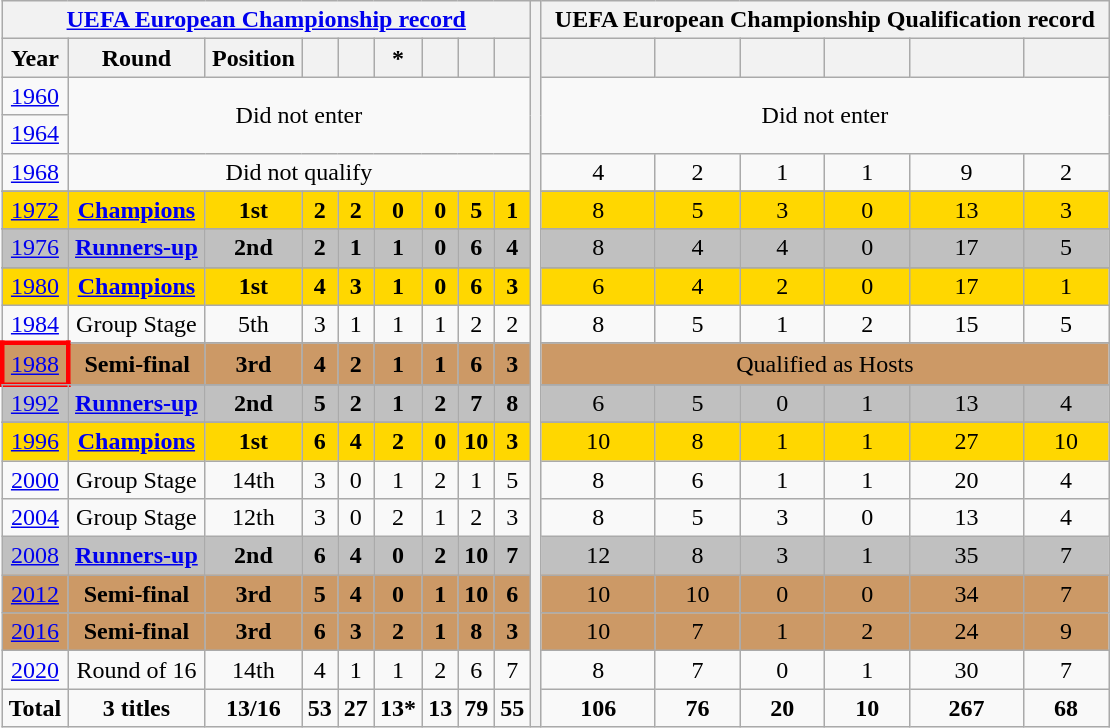<table class="wikitable" style="text-align: center;">
<tr>
<th colspan=9><a href='#'>UEFA European Championship record</a></th>
<th width=1% rowspan=39></th>
<th colspan=6>UEFA European Championship Qualification record</th>
</tr>
<tr>
<th>Year</th>
<th>Round</th>
<th>Position</th>
<th></th>
<th></th>
<th>*</th>
<th></th>
<th></th>
<th></th>
<th></th>
<th></th>
<th></th>
<th></th>
<th></th>
<th></th>
</tr>
<tr>
<td> <a href='#'>1960</a></td>
<td colspan=8 rowspan=2>Did not enter</td>
<td colspan=8 rowspan=2>Did not enter</td>
</tr>
<tr>
<td> <a href='#'>1964</a></td>
</tr>
<tr>
<td> <a href='#'>1968</a></td>
<td colspan=8>Did not qualify</td>
<td>4</td>
<td>2</td>
<td>1</td>
<td>1</td>
<td>9</td>
<td>2</td>
</tr>
<tr>
</tr>
<tr bgcolor=Gold>
<td> <a href='#'>1972</a></td>
<td><strong><a href='#'>Champions</a></strong></td>
<td><strong>1st</strong></td>
<td><strong>2</strong></td>
<td><strong>2</strong></td>
<td><strong>0</strong></td>
<td><strong>0</strong></td>
<td><strong>5</strong></td>
<td><strong>1</strong></td>
<td>8</td>
<td>5</td>
<td>3</td>
<td>0</td>
<td>13</td>
<td>3</td>
</tr>
<tr>
</tr>
<tr bgcolor=Silver>
<td> <a href='#'>1976</a></td>
<td><strong><a href='#'>Runners-up</a></strong></td>
<td><strong>2nd</strong></td>
<td><strong>2</strong></td>
<td><strong>1</strong></td>
<td><strong>1</strong></td>
<td><strong>0</strong></td>
<td><strong>6</strong></td>
<td><strong>4</strong></td>
<td>8</td>
<td>4</td>
<td>4</td>
<td>0</td>
<td>17</td>
<td>5</td>
</tr>
<tr>
</tr>
<tr bgcolor=Gold>
<td> <a href='#'>1980</a></td>
<td><strong><a href='#'>Champions</a></strong></td>
<td><strong>1st</strong></td>
<td><strong>4</strong></td>
<td><strong>3</strong></td>
<td><strong>1</strong></td>
<td><strong>0</strong></td>
<td><strong>6</strong></td>
<td><strong>3</strong></td>
<td>6</td>
<td>4</td>
<td>2</td>
<td>0</td>
<td>17</td>
<td>1</td>
</tr>
<tr>
<td> <a href='#'>1984</a></td>
<td>Group Stage</td>
<td>5th</td>
<td>3</td>
<td>1</td>
<td>1</td>
<td>1</td>
<td>2</td>
<td>2</td>
<td>8</td>
<td>5</td>
<td>1</td>
<td>2</td>
<td>15</td>
<td>5</td>
</tr>
<tr>
</tr>
<tr bgcolor=cc9966>
<td style="border: 3px solid red"> <a href='#'>1988</a></td>
<td><strong>Semi-final</strong></td>
<td><strong>3rd</strong></td>
<td><strong>4</strong></td>
<td><strong>2</strong></td>
<td><strong>1</strong></td>
<td><strong>1</strong></td>
<td><strong>6</strong></td>
<td><strong>3</strong></td>
<td colspan=6>Qualified as Hosts</td>
</tr>
<tr>
</tr>
<tr bgcolor=Silver>
<td> <a href='#'>1992</a></td>
<td><strong><a href='#'>Runners-up</a></strong></td>
<td><strong>2nd</strong></td>
<td><strong>5</strong></td>
<td><strong>2</strong></td>
<td><strong>1</strong></td>
<td><strong>2</strong></td>
<td><strong>7</strong></td>
<td><strong>8</strong></td>
<td>6</td>
<td>5</td>
<td>0</td>
<td>1</td>
<td>13</td>
<td>4</td>
</tr>
<tr>
</tr>
<tr bgcolor=Gold>
<td> <a href='#'>1996</a></td>
<td><strong><a href='#'>Champions</a></strong></td>
<td><strong>1st</strong></td>
<td><strong>6</strong></td>
<td><strong>4</strong></td>
<td><strong>2</strong></td>
<td><strong>0</strong></td>
<td><strong>10</strong></td>
<td><strong>3</strong></td>
<td>10</td>
<td>8</td>
<td>1</td>
<td>1</td>
<td>27</td>
<td>10</td>
</tr>
<tr>
<td>  <a href='#'>2000</a></td>
<td>Group Stage</td>
<td>14th</td>
<td>3</td>
<td>0</td>
<td>1</td>
<td>2</td>
<td>1</td>
<td>5</td>
<td>8</td>
<td>6</td>
<td>1</td>
<td>1</td>
<td>20</td>
<td>4</td>
</tr>
<tr>
<td> <a href='#'>2004</a></td>
<td>Group Stage</td>
<td>12th</td>
<td>3</td>
<td>0</td>
<td>2</td>
<td>1</td>
<td>2</td>
<td>3</td>
<td>8</td>
<td>5</td>
<td>3</td>
<td>0</td>
<td>13</td>
<td>4</td>
</tr>
<tr bgcolor=Silver>
<td>  <a href='#'>2008</a></td>
<td><strong><a href='#'>Runners-up</a></strong></td>
<td><strong>2nd</strong></td>
<td><strong>6</strong></td>
<td><strong>4</strong></td>
<td><strong>0</strong></td>
<td><strong>2</strong></td>
<td><strong>10</strong></td>
<td><strong>7</strong></td>
<td>12</td>
<td>8</td>
<td>3</td>
<td>1</td>
<td>35</td>
<td>7</td>
</tr>
<tr bgcolor=cc9966>
<td>  <a href='#'>2012</a></td>
<td><strong>Semi-final</strong></td>
<td><strong>3rd</strong></td>
<td><strong>5</strong></td>
<td><strong>4</strong></td>
<td><strong>0</strong></td>
<td><strong>1</strong></td>
<td><strong>10</strong></td>
<td><strong>6</strong></td>
<td>10</td>
<td>10</td>
<td>0</td>
<td>0</td>
<td>34</td>
<td>7</td>
</tr>
<tr bgcolor=cc9966>
<td> <a href='#'>2016</a></td>
<td><strong>Semi-final</strong></td>
<td><strong>3rd</strong></td>
<td><strong>6</strong></td>
<td><strong>3</strong></td>
<td><strong>2</strong></td>
<td><strong>1</strong></td>
<td><strong>8</strong></td>
<td><strong>3</strong></td>
<td>10</td>
<td>7</td>
<td>1</td>
<td>2</td>
<td>24</td>
<td>9</td>
</tr>
<tr>
<td> <a href='#'>2020</a></td>
<td>Round of 16</td>
<td>14th</td>
<td>4</td>
<td>1</td>
<td>1</td>
<td>2</td>
<td>6</td>
<td>7</td>
<td>8</td>
<td>7</td>
<td>0</td>
<td>1</td>
<td>30</td>
<td>7</td>
</tr>
<tr>
<td><strong>Total</strong></td>
<td><strong>3 titles</strong></td>
<td><strong>13/16</strong></td>
<td><strong>53</strong></td>
<td><strong>27</strong></td>
<td><strong>13*</strong></td>
<td><strong>13</strong></td>
<td><strong>79</strong></td>
<td><strong>55</strong></td>
<td><strong>106</strong></td>
<td><strong>76</strong></td>
<td><strong>20</strong></td>
<td><strong>10</strong></td>
<td><strong>267</strong></td>
<td><strong>68</strong></td>
</tr>
</table>
